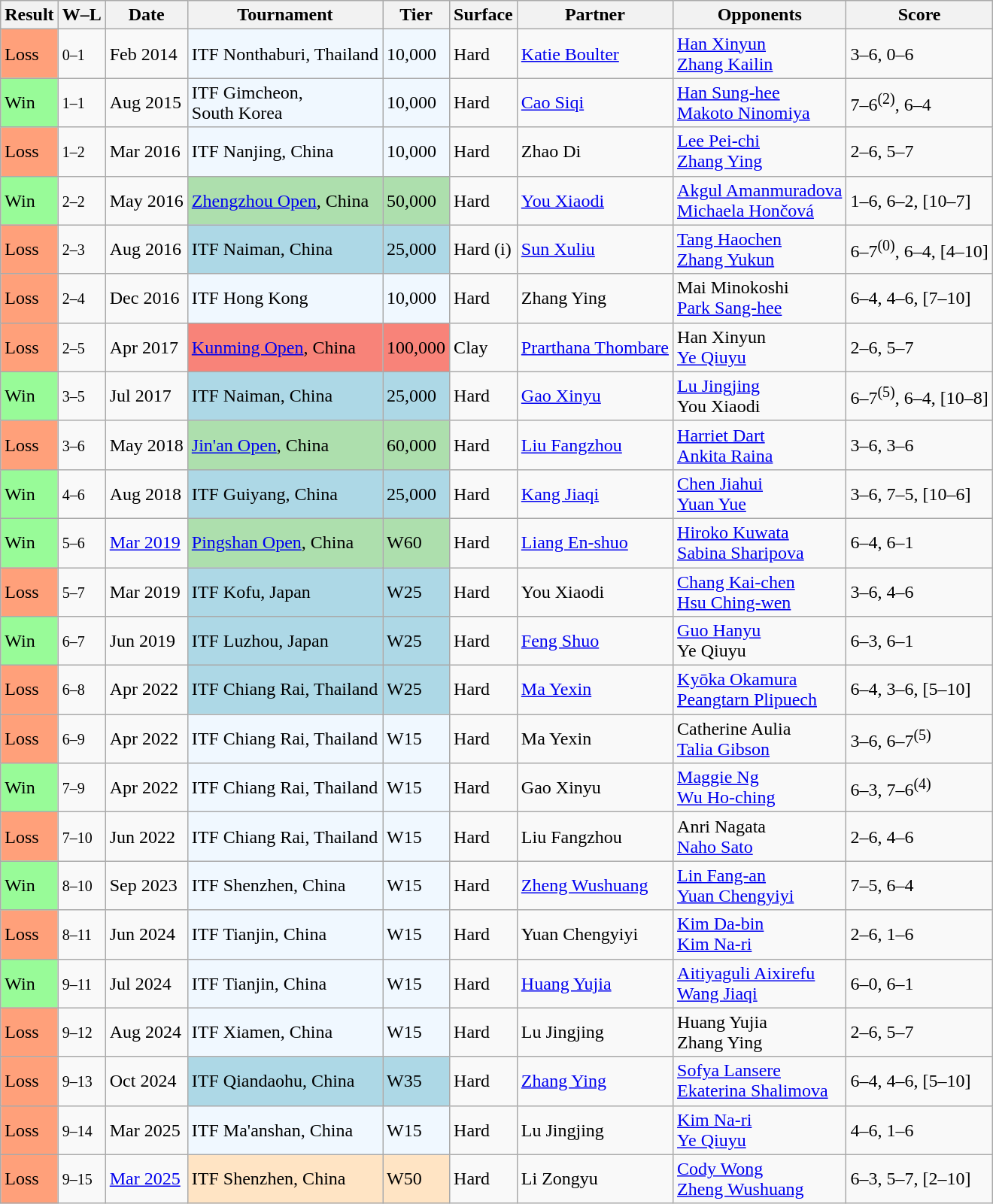<table class="sortable wikitable">
<tr>
<th>Result</th>
<th class="unsortable">W–L</th>
<th>Date</th>
<th>Tournament</th>
<th>Tier</th>
<th>Surface</th>
<th>Partner</th>
<th>Opponents</th>
<th class="unsortable">Score</th>
</tr>
<tr>
<td style="background:#ffa07a;">Loss</td>
<td><small>0–1</small></td>
<td>Feb 2014</td>
<td style="background:#f0f8ff;">ITF Nonthaburi, Thailand</td>
<td style="background:#f0f8ff;">10,000</td>
<td>Hard</td>
<td> <a href='#'>Katie Boulter</a></td>
<td> <a href='#'>Han Xinyun</a> <br>  <a href='#'>Zhang Kailin</a></td>
<td>3–6, 0–6</td>
</tr>
<tr>
<td style="background:#98fb98;">Win</td>
<td><small>1–1</small></td>
<td>Aug 2015</td>
<td style="background:#f0f8ff;">ITF Gimcheon, <br>South Korea</td>
<td style="background:#f0f8ff;">10,000</td>
<td>Hard</td>
<td> <a href='#'>Cao Siqi</a></td>
<td> <a href='#'>Han Sung-hee</a> <br>  <a href='#'>Makoto Ninomiya</a></td>
<td>7–6<sup>(2)</sup>, 6–4</td>
</tr>
<tr>
<td style="background:#ffa07a;">Loss</td>
<td><small>1–2</small></td>
<td>Mar 2016</td>
<td style="background:#f0f8ff;">ITF Nanjing, China</td>
<td style="background:#f0f8ff;">10,000</td>
<td>Hard</td>
<td> Zhao Di</td>
<td> <a href='#'>Lee Pei-chi</a> <br>  <a href='#'>Zhang Ying</a></td>
<td>2–6, 5–7</td>
</tr>
<tr>
<td style="background:#98fb98;">Win</td>
<td><small>2–2</small></td>
<td>May 2016</td>
<td style="background:#addfad;"><a href='#'>Zhengzhou Open</a>, China</td>
<td style="background:#addfad;">50,000</td>
<td>Hard</td>
<td> <a href='#'>You Xiaodi</a></td>
<td> <a href='#'>Akgul Amanmuradova</a> <br>  <a href='#'>Michaela Hončová</a></td>
<td>1–6, 6–2, [10–7]</td>
</tr>
<tr>
<td style="background:#ffa07a;">Loss</td>
<td><small>2–3</small></td>
<td>Aug 2016</td>
<td style="background:lightblue;">ITF Naiman, China</td>
<td style="background:lightblue;">25,000</td>
<td>Hard (i)</td>
<td> <a href='#'>Sun Xuliu</a></td>
<td> <a href='#'>Tang Haochen</a> <br>  <a href='#'>Zhang Yukun</a></td>
<td>6–7<sup>(0)</sup>, 6–4, [4–10]</td>
</tr>
<tr>
<td style="background:#ffa07a;">Loss</td>
<td><small>2–4</small></td>
<td>Dec 2016</td>
<td style="background:#f0f8ff;">ITF Hong Kong</td>
<td style="background:#f0f8ff;">10,000</td>
<td>Hard</td>
<td> Zhang Ying</td>
<td> Mai Minokoshi <br>  <a href='#'>Park Sang-hee</a></td>
<td>6–4, 4–6, [7–10]</td>
</tr>
<tr>
<td style="background:#ffa07a;">Loss</td>
<td><small>2–5</small></td>
<td>Apr 2017</td>
<td style="background:#f88379;"><a href='#'>Kunming Open</a>, China</td>
<td style="background:#f88379;">100,000</td>
<td>Clay</td>
<td> <a href='#'>Prarthana Thombare</a></td>
<td> Han Xinyun <br>  <a href='#'>Ye Qiuyu</a></td>
<td>2–6, 5–7</td>
</tr>
<tr>
<td style="background:#98fb98;">Win</td>
<td><small>3–5</small></td>
<td>Jul 2017</td>
<td style="background:lightblue;">ITF Naiman, China</td>
<td style="background:lightblue;">25,000</td>
<td>Hard</td>
<td> <a href='#'>Gao Xinyu</a></td>
<td> <a href='#'>Lu Jingjing</a> <br>  You Xiaodi</td>
<td>6–7<sup>(5)</sup>, 6–4, [10–8]</td>
</tr>
<tr>
<td style="background:#ffa07a;">Loss</td>
<td><small>3–6</small></td>
<td>May 2018</td>
<td style="background:#addfad;"><a href='#'>Jin'an Open</a>, China</td>
<td style="background:#addfad;">60,000</td>
<td>Hard</td>
<td> <a href='#'>Liu Fangzhou</a></td>
<td> <a href='#'>Harriet Dart</a> <br>  <a href='#'>Ankita Raina</a></td>
<td>3–6, 3–6</td>
</tr>
<tr>
<td style="background:#98fb98;">Win</td>
<td><small>4–6</small></td>
<td>Aug 2018</td>
<td style="background:lightblue;">ITF Guiyang, China</td>
<td style="background:lightblue;">25,000</td>
<td>Hard</td>
<td> <a href='#'>Kang Jiaqi</a></td>
<td> <a href='#'>Chen Jiahui</a> <br>  <a href='#'>Yuan Yue</a></td>
<td>3–6, 7–5, [10–6]</td>
</tr>
<tr>
<td style="background:#98fb98;">Win</td>
<td><small>5–6</small></td>
<td><a href='#'>Mar 2019</a></td>
<td style="background:#addfad;"><a href='#'>Pingshan Open</a>, China</td>
<td style="background:#addfad;">W60</td>
<td>Hard</td>
<td> <a href='#'>Liang En-shuo</a></td>
<td> <a href='#'>Hiroko Kuwata</a> <br>  <a href='#'>Sabina Sharipova</a></td>
<td>6–4, 6–1</td>
</tr>
<tr>
<td style="background:#ffa07a;">Loss</td>
<td><small>5–7</small></td>
<td>Mar 2019</td>
<td style="background:lightblue;">ITF Kofu, Japan</td>
<td style="background:lightblue;">W25</td>
<td>Hard</td>
<td> You Xiaodi</td>
<td> <a href='#'>Chang Kai-chen</a> <br>  <a href='#'>Hsu Ching-wen</a></td>
<td>3–6, 4–6</td>
</tr>
<tr>
<td style="background:#98fb98;">Win</td>
<td><small>6–7</small></td>
<td>Jun 2019</td>
<td style="background:lightblue;">ITF Luzhou, Japan</td>
<td style="background:lightblue;">W25</td>
<td>Hard</td>
<td> <a href='#'>Feng Shuo</a></td>
<td> <a href='#'>Guo Hanyu</a> <br>  Ye Qiuyu</td>
<td>6–3, 6–1</td>
</tr>
<tr>
<td style="background:#ffa07a;">Loss</td>
<td><small>6–8</small></td>
<td>Apr 2022</td>
<td style="background:lightblue;">ITF Chiang Rai, Thailand</td>
<td style="background:lightblue;">W25</td>
<td>Hard</td>
<td> <a href='#'>Ma Yexin</a></td>
<td> <a href='#'>Kyōka Okamura</a> <br>  <a href='#'>Peangtarn Plipuech</a></td>
<td>6–4, 3–6, [5–10]</td>
</tr>
<tr>
<td style="background:#ffa07a;">Loss</td>
<td><small>6–9</small></td>
<td>Apr 2022</td>
<td style="background:#f0f8ff;">ITF Chiang Rai, Thailand</td>
<td style="background:#f0f8ff;">W15</td>
<td>Hard</td>
<td> Ma Yexin</td>
<td> Catherine Aulia <br>  <a href='#'>Talia Gibson</a></td>
<td>3–6, 6–7<sup>(5)</sup></td>
</tr>
<tr>
<td style="background:#98fb98;">Win</td>
<td><small>7–9</small></td>
<td>Apr 2022</td>
<td style="background:#f0f8ff;">ITF Chiang Rai, Thailand</td>
<td style="background:#f0f8ff;">W15</td>
<td>Hard</td>
<td> Gao Xinyu</td>
<td> <a href='#'>Maggie Ng</a> <br>  <a href='#'>Wu Ho-ching</a></td>
<td>6–3, 7–6<sup>(4)</sup></td>
</tr>
<tr>
<td style="background:#ffa07a;">Loss</td>
<td><small>7–10</small></td>
<td>Jun 2022</td>
<td style="background:#f0f8ff;">ITF Chiang Rai, Thailand</td>
<td style="background:#f0f8ff;">W15</td>
<td>Hard</td>
<td> Liu Fangzhou</td>
<td> Anri Nagata <br>  <a href='#'>Naho Sato</a></td>
<td>2–6, 4–6</td>
</tr>
<tr>
<td style="background:#98fb98;">Win</td>
<td><small>8–10</small></td>
<td>Sep 2023</td>
<td style="background:#f0f8ff;">ITF Shenzhen, China</td>
<td style="background:#f0f8ff;">W15</td>
<td>Hard</td>
<td> <a href='#'>Zheng Wushuang</a></td>
<td> <a href='#'>Lin Fang-an</a> <br>  <a href='#'>Yuan Chengyiyi</a></td>
<td>7–5, 6–4</td>
</tr>
<tr>
<td style="background:#ffa07a;">Loss</td>
<td><small>8–11</small></td>
<td>Jun 2024</td>
<td style="background:#f0f8ff;">ITF Tianjin, China</td>
<td style="background:#f0f8ff;">W15</td>
<td>Hard</td>
<td> Yuan Chengyiyi</td>
<td> <a href='#'>Kim Da-bin</a> <br>  <a href='#'>Kim Na-ri</a></td>
<td>2–6, 1–6</td>
</tr>
<tr>
<td style="background:#98fb98;">Win</td>
<td><small>9–11</small></td>
<td>Jul 2024</td>
<td style="background:#f0f8ff;">ITF Tianjin, China</td>
<td style="background:#f0f8ff;">W15</td>
<td>Hard</td>
<td> <a href='#'>Huang Yujia</a></td>
<td> <a href='#'>Aitiyaguli Aixirefu</a> <br>  <a href='#'>Wang Jiaqi</a></td>
<td>6–0, 6–1</td>
</tr>
<tr>
<td bgcolor="FFA07A">Loss</td>
<td><small>9–12</small></td>
<td>Aug 2024</td>
<td style="background:#f0f8ff;">ITF Xiamen, China</td>
<td style="background:#f0f8ff;">W15</td>
<td>Hard</td>
<td> Lu Jingjing</td>
<td> Huang Yujia <br>  Zhang Ying</td>
<td>2–6, 5–7</td>
</tr>
<tr>
<td style="background:#ffa07a;">Loss</td>
<td><small>9–13</small></td>
<td>Oct 2024</td>
<td style="background:lightblue;">ITF Qiandaohu, China</td>
<td style="background:lightblue;">W35</td>
<td>Hard</td>
<td> <a href='#'>Zhang Ying</a></td>
<td> <a href='#'>Sofya Lansere</a> <br>  <a href='#'>Ekaterina Shalimova</a></td>
<td>6–4, 4–6, [5–10]</td>
</tr>
<tr>
<td bgcolor="FFA07A">Loss</td>
<td><small>9–14</small></td>
<td>Mar 2025</td>
<td style="background:#f0f8ff;">ITF Ma'anshan, China</td>
<td style="background:#f0f8ff;">W15</td>
<td>Hard</td>
<td> Lu Jingjing</td>
<td> <a href='#'>Kim Na-ri</a> <br>  <a href='#'>Ye Qiuyu</a></td>
<td>4–6, 1–6</td>
</tr>
<tr>
<td bgcolor="FFA07A">Loss</td>
<td><small>9–15</small></td>
<td><a href='#'>Mar 2025</a></td>
<td style="background:#ffe4c4;">ITF Shenzhen, China</td>
<td style="background:#ffe4c4;">W50</td>
<td>Hard</td>
<td> Li Zongyu</td>
<td> <a href='#'>Cody Wong</a> <br> <a href='#'>Zheng Wushuang</a></td>
<td>6–3, 5–7, [2–10]</td>
</tr>
</table>
